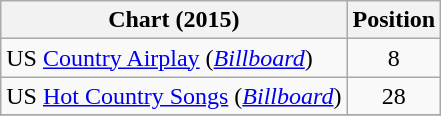<table class="wikitable sortable">
<tr>
<th scope="col">Chart (2015)</th>
<th scope="col">Position</th>
</tr>
<tr>
<td>US <a href='#'>Country Airplay</a> (<em><a href='#'>Billboard</a></em>)</td>
<td align="center">8</td>
</tr>
<tr>
<td>US <a href='#'>Hot Country Songs</a> (<em><a href='#'>Billboard</a></em>)</td>
<td align="center">28</td>
</tr>
<tr>
</tr>
</table>
